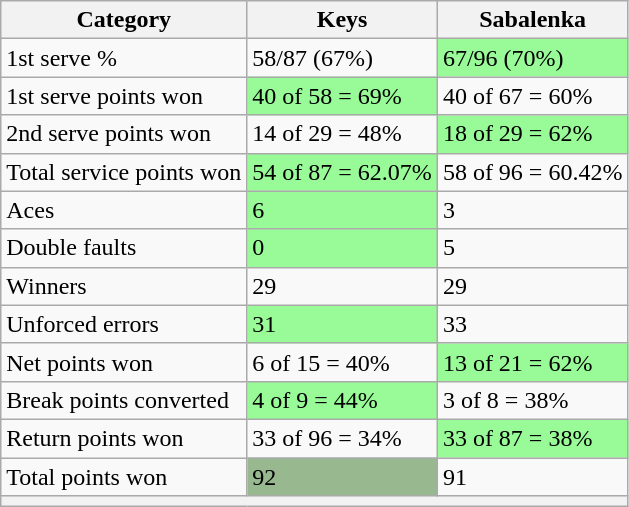<table class="wikitable">
<tr>
<th>Category</th>
<th> Keys</th>
<th> Sabalenka</th>
</tr>
<tr>
<td>1st serve %</td>
<td>58/87 (67%)</td>
<td bgcolor=98FB98>67/96 (70%)</td>
</tr>
<tr>
<td>1st serve points won</td>
<td bgcolor=98FB98>40 of 58 = 69%</td>
<td>40 of 67 = 60%</td>
</tr>
<tr>
<td>2nd serve points won</td>
<td>14 of 29 = 48%</td>
<td bgcolor=98FB98>18 of 29 = 62%</td>
</tr>
<tr>
<td>Total service points won</td>
<td bgcolor=98FB98>54 of 87 = 62.07%</td>
<td>58 of 96 = 60.42%</td>
</tr>
<tr>
<td>Aces</td>
<td bgcolor=98FB98>6</td>
<td>3</td>
</tr>
<tr>
<td>Double faults</td>
<td bgcolor=98FB98>0</td>
<td>5</td>
</tr>
<tr>
<td>Winners</td>
<td>29</td>
<td>29</td>
</tr>
<tr>
<td>Unforced errors</td>
<td bgcolor=98FB98>31</td>
<td>33</td>
</tr>
<tr>
<td>Net points won</td>
<td>6 of 15 = 40%</td>
<td bgcolor=98FB98>13 of 21 = 62%</td>
</tr>
<tr>
<td>Break points converted</td>
<td bgcolor=98FB98>4 of 9 = 44%</td>
<td>3 of 8 = 38%</td>
</tr>
<tr>
<td>Return points won</td>
<td>33 of 96 = 34%</td>
<td bgcolor=98FB98>33 of 87 = 38%</td>
</tr>
<tr>
<td>Total points won</td>
<td bgcolor=98FB989>92</td>
<td>91</td>
</tr>
<tr>
<th colspan=3></th>
</tr>
</table>
